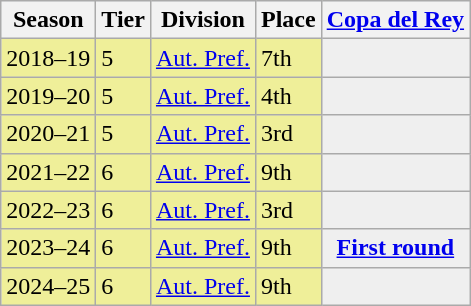<table class="wikitable">
<tr style="background:#f0f6fa;">
<th>Season</th>
<th>Tier</th>
<th>Division</th>
<th>Place</th>
<th><a href='#'>Copa del Rey</a></th>
</tr>
<tr>
<td style="background:#EFEF99;">2018–19</td>
<td style="background:#EFEF99;">5</td>
<td style="background:#EFEF99;"><a href='#'>Aut. Pref.</a></td>
<td style="background:#EFEF99;">7th</td>
<th style="background:#efefef;"></th>
</tr>
<tr>
<td style="background:#EFEF99;">2019–20</td>
<td style="background:#EFEF99;">5</td>
<td style="background:#EFEF99;"><a href='#'>Aut. Pref.</a></td>
<td style="background:#EFEF99;">4th</td>
<th style="background:#efefef;"></th>
</tr>
<tr>
<td style="background:#EFEF99;">2020–21</td>
<td style="background:#EFEF99;">5</td>
<td style="background:#EFEF99;"><a href='#'>Aut. Pref.</a></td>
<td style="background:#EFEF99;">3rd</td>
<th style="background:#efefef;"></th>
</tr>
<tr>
<td style="background:#EFEF99;">2021–22</td>
<td style="background:#EFEF99;">6</td>
<td style="background:#EFEF99;"><a href='#'>Aut. Pref.</a></td>
<td style="background:#EFEF99;">9th</td>
<th style="background:#efefef;"></th>
</tr>
<tr>
<td style="background:#EFEF99;">2022–23</td>
<td style="background:#EFEF99;">6</td>
<td style="background:#EFEF99;"><a href='#'>Aut. Pref.</a></td>
<td style="background:#EFEF99;">3rd</td>
<th style="background:#efefef;"></th>
</tr>
<tr>
<td style="background:#EFEF99;">2023–24</td>
<td style="background:#EFEF99;">6</td>
<td style="background:#EFEF99;"><a href='#'>Aut. Pref.</a></td>
<td style="background:#EFEF99;">9th</td>
<th style="background:#efefef;"><a href='#'>First round</a></th>
</tr>
<tr>
<td style="background:#EFEF99;">2024–25</td>
<td style="background:#EFEF99;">6</td>
<td style="background:#EFEF99;"><a href='#'>Aut. Pref.</a></td>
<td style="background:#EFEF99;">9th</td>
<th style="background:#efefef;"></th>
</tr>
</table>
